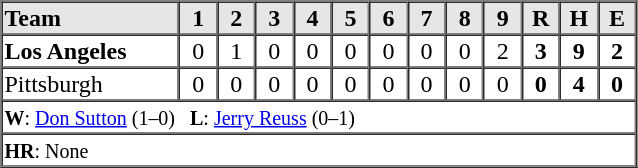<table border=1 cellspacing=0 width=425 style="margin-left:3em;">
<tr style="text-align:center; background-color:#e6e6e6;">
<th align=left width=28%>Team</th>
<th width=6%>1</th>
<th width=6%>2</th>
<th width=6%>3</th>
<th width=6%>4</th>
<th width=6%>5</th>
<th width=6%>6</th>
<th width=6%>7</th>
<th width=6%>8</th>
<th width=6%>9</th>
<th width=6%>R</th>
<th width=6%>H</th>
<th width=6%>E</th>
</tr>
<tr style="text-align:center;">
<td align=left><strong>Los Angeles</strong></td>
<td>0</td>
<td>1</td>
<td>0</td>
<td>0</td>
<td>0</td>
<td>0</td>
<td>0</td>
<td>0</td>
<td>2</td>
<td><strong>3</strong></td>
<td><strong>9</strong></td>
<td><strong>2</strong></td>
</tr>
<tr style="text-align:center;">
<td align=left>Pittsburgh</td>
<td>0</td>
<td>0</td>
<td>0</td>
<td>0</td>
<td>0</td>
<td>0</td>
<td>0</td>
<td>0</td>
<td>0</td>
<td><strong>0</strong></td>
<td><strong>4</strong></td>
<td><strong>0</strong></td>
</tr>
<tr style="text-align:left;">
<td colspan=14><small><strong>W</strong>: <a href='#'>Don Sutton</a> (1–0)   <strong>L</strong>: <a href='#'>Jerry Reuss</a> (0–1)  </small></td>
</tr>
<tr style="text-align:left;">
<td colspan=14><small><strong>HR</strong>: None</small></td>
</tr>
</table>
